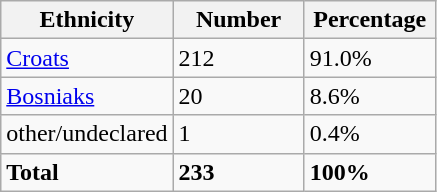<table class="wikitable">
<tr>
<th width="100px">Ethnicity</th>
<th width="80px">Number</th>
<th width="80px">Percentage</th>
</tr>
<tr>
<td><a href='#'>Croats</a></td>
<td>212</td>
<td>91.0%</td>
</tr>
<tr>
<td><a href='#'>Bosniaks</a></td>
<td>20</td>
<td>8.6%</td>
</tr>
<tr>
<td>other/undeclared</td>
<td>1</td>
<td>0.4%</td>
</tr>
<tr>
<td><strong>Total</strong></td>
<td><strong>233</strong></td>
<td><strong>100%</strong></td>
</tr>
</table>
